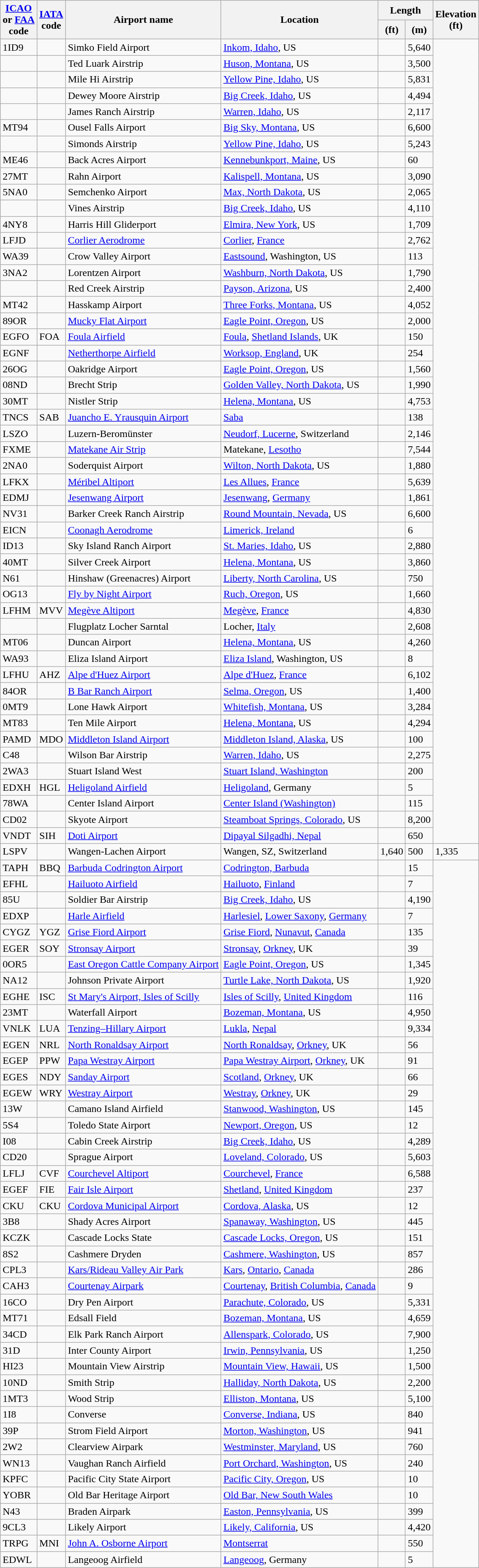<table class="wikitable sortable">
<tr>
<th rowspan=2><a href='#'>ICAO</a><br>or <a href='#'>FAA</a><br>code</th>
<th rowspan=2><a href='#'>IATA</a><br>code</th>
<th rowspan=2>Airport name</th>
<th rowspan=2>Location</th>
<th colspan=2>Length</th>
<th rowspan=2>Elevation <br>(ft)</th>
</tr>
<tr>
<th>(ft)</th>
<th>(m)</th>
</tr>
<tr>
<td>1ID9</td>
<td></td>
<td>Simko Field Airport</td>
<td><a href='#'>Inkom, Idaho</a>, US</td>
<td></td>
<td>5,640</td>
</tr>
<tr>
<td></td>
<td></td>
<td>Ted Luark Airstrip</td>
<td><a href='#'>Huson, Montana</a>, US</td>
<td></td>
<td>3,500</td>
</tr>
<tr>
<td></td>
<td></td>
<td>Mile Hi Airstrip</td>
<td><a href='#'>Yellow Pine, Idaho</a>, US</td>
<td></td>
<td>5,831</td>
</tr>
<tr>
<td></td>
<td></td>
<td>Dewey Moore Airstrip</td>
<td><a href='#'>Big Creek, Idaho</a>, US</td>
<td></td>
<td>4,494</td>
</tr>
<tr>
<td></td>
<td></td>
<td>James Ranch Airstrip</td>
<td><a href='#'>Warren, Idaho</a>, US</td>
<td></td>
<td>2,117</td>
</tr>
<tr>
<td>MT94</td>
<td></td>
<td>Ousel Falls Airport</td>
<td><a href='#'>Big Sky, Montana</a>, US</td>
<td></td>
<td>6,600</td>
</tr>
<tr>
<td></td>
<td></td>
<td>Simonds Airstrip</td>
<td><a href='#'>Yellow Pine, Idaho</a>, US</td>
<td></td>
<td>5,243</td>
</tr>
<tr>
<td>ME46</td>
<td></td>
<td>Back Acres Airport</td>
<td><a href='#'>Kennebunkport, Maine</a>, US</td>
<td></td>
<td>60</td>
</tr>
<tr>
<td>27MT</td>
<td></td>
<td>Rahn Airport</td>
<td><a href='#'>Kalispell, Montana</a>, US</td>
<td></td>
<td>3,090</td>
</tr>
<tr>
<td>5NA0</td>
<td></td>
<td>Semchenko Airport</td>
<td><a href='#'>Max, North Dakota</a>, US</td>
<td></td>
<td>2,065</td>
</tr>
<tr>
<td></td>
<td></td>
<td>Vines Airstrip</td>
<td><a href='#'>Big Creek, Idaho</a>, US</td>
<td></td>
<td>4,110</td>
</tr>
<tr>
<td>4NY8</td>
<td></td>
<td>Harris Hill Gliderport</td>
<td><a href='#'>Elmira, New York</a>, US</td>
<td></td>
<td>1,709</td>
</tr>
<tr>
<td>LFJD</td>
<td></td>
<td><a href='#'>Corlier Aerodrome</a></td>
<td><a href='#'>Corlier</a>, <a href='#'>France</a></td>
<td></td>
<td>2,762</td>
</tr>
<tr>
<td>WA39</td>
<td></td>
<td>Crow Valley Airport</td>
<td><a href='#'>Eastsound</a>, Washington, US</td>
<td></td>
<td>113</td>
</tr>
<tr>
<td>3NA2</td>
<td></td>
<td>Lorentzen Airport</td>
<td><a href='#'>Washburn, North Dakota</a>, US</td>
<td></td>
<td>1,790</td>
</tr>
<tr>
<td></td>
<td></td>
<td>Red Creek Airstrip</td>
<td><a href='#'>Payson, Arizona</a>, US</td>
<td></td>
<td>2,400</td>
</tr>
<tr>
<td>MT42</td>
<td></td>
<td>Hasskamp Airport</td>
<td><a href='#'>Three Forks, Montana</a>, US</td>
<td></td>
<td>4,052</td>
</tr>
<tr>
<td>89OR</td>
<td></td>
<td><a href='#'>Mucky Flat Airport</a></td>
<td><a href='#'>Eagle Point, Oregon</a>, US</td>
<td></td>
<td>2,000</td>
</tr>
<tr>
<td>EGFO</td>
<td>FOA</td>
<td><a href='#'>Foula Airfield</a></td>
<td><a href='#'>Foula</a>, <a href='#'>Shetland Islands</a>, UK</td>
<td></td>
<td>150</td>
</tr>
<tr>
<td>EGNF</td>
<td></td>
<td><a href='#'>Netherthorpe Airfield</a></td>
<td><a href='#'>Worksop, England</a>, UK</td>
<td></td>
<td>254</td>
</tr>
<tr>
<td>26OG</td>
<td></td>
<td>Oakridge Airport</td>
<td><a href='#'>Eagle Point, Oregon</a>, US</td>
<td></td>
<td>1,560</td>
</tr>
<tr>
<td>08ND</td>
<td></td>
<td>Brecht Strip</td>
<td><a href='#'>Golden Valley, North Dakota</a>, US</td>
<td></td>
<td>1,990</td>
</tr>
<tr>
<td>30MT</td>
<td></td>
<td>Nistler Strip</td>
<td><a href='#'>Helena, Montana</a>, US</td>
<td></td>
<td>4,753</td>
</tr>
<tr>
<td>TNCS</td>
<td>SAB</td>
<td><a href='#'>Juancho E. Yrausquin Airport</a></td>
<td><a href='#'>Saba</a></td>
<td></td>
<td>138</td>
</tr>
<tr>
<td>LSZO</td>
<td></td>
<td>Luzern-Beromünster</td>
<td><a href='#'>Neudorf, Lucerne</a>, Switzerland</td>
<td></td>
<td>2,146</td>
</tr>
<tr>
<td>FXME</td>
<td></td>
<td><a href='#'>Matekane Air Strip</a></td>
<td>Matekane, <a href='#'>Lesotho</a></td>
<td></td>
<td>7,544</td>
</tr>
<tr>
<td>2NA0</td>
<td></td>
<td>Soderquist Airport</td>
<td><a href='#'>Wilton, North Dakota</a>, US</td>
<td></td>
<td>1,880</td>
</tr>
<tr>
<td>LFKX</td>
<td></td>
<td><a href='#'>Méribel Altiport</a></td>
<td><a href='#'>Les Allues</a>, <a href='#'>France</a></td>
<td></td>
<td>5,639</td>
</tr>
<tr>
<td>EDMJ</td>
<td></td>
<td><a href='#'>Jesenwang Airport</a></td>
<td><a href='#'>Jesenwang</a>, <a href='#'>Germany</a></td>
<td></td>
<td>1,861</td>
</tr>
<tr>
<td>NV31</td>
<td></td>
<td>Barker Creek Ranch Airstrip</td>
<td><a href='#'>Round Mountain, Nevada</a>, US</td>
<td></td>
<td>6,600</td>
</tr>
<tr>
<td>EICN</td>
<td></td>
<td><a href='#'>Coonagh Aerodrome</a></td>
<td><a href='#'>Limerick, Ireland</a></td>
<td></td>
<td>6</td>
</tr>
<tr>
<td>ID13</td>
<td></td>
<td>Sky Island Ranch Airport</td>
<td><a href='#'>St. Maries, Idaho</a>, US</td>
<td></td>
<td>2,880</td>
</tr>
<tr>
<td>40MT</td>
<td></td>
<td>Silver Creek Airport</td>
<td><a href='#'>Helena, Montana</a>, US</td>
<td></td>
<td>3,860</td>
</tr>
<tr>
<td>N61</td>
<td></td>
<td>Hinshaw (Greenacres) Airport</td>
<td><a href='#'>Liberty, North Carolina</a>, US</td>
<td></td>
<td>750</td>
</tr>
<tr>
<td>OG13</td>
<td></td>
<td><a href='#'>Fly by Night Airport</a></td>
<td><a href='#'>Ruch, Oregon</a>, US</td>
<td></td>
<td>1,660</td>
</tr>
<tr>
<td>LFHM</td>
<td>MVV</td>
<td><a href='#'>Megève Altiport</a></td>
<td><a href='#'>Megève</a>, <a href='#'>France</a></td>
<td></td>
<td>4,830</td>
</tr>
<tr>
<td></td>
<td></td>
<td>Flugplatz Locher Sarntal</td>
<td>Locher, <a href='#'>Italy</a></td>
<td></td>
<td>2,608</td>
</tr>
<tr>
<td>MT06</td>
<td></td>
<td>Duncan Airport</td>
<td><a href='#'>Helena, Montana</a>, US</td>
<td></td>
<td>4,260</td>
</tr>
<tr>
<td>WA93</td>
<td></td>
<td>Eliza Island Airport</td>
<td><a href='#'>Eliza Island</a>, Washington, US</td>
<td></td>
<td>8</td>
</tr>
<tr>
<td>LFHU</td>
<td>AHZ</td>
<td><a href='#'>Alpe d'Huez Airport</a></td>
<td><a href='#'>Alpe d'Huez</a>, <a href='#'>France</a></td>
<td></td>
<td>6,102</td>
</tr>
<tr>
<td>84OR</td>
<td></td>
<td><a href='#'>B Bar Ranch Airport</a></td>
<td><a href='#'>Selma, Oregon</a>, US</td>
<td></td>
<td>1,400</td>
</tr>
<tr>
<td>0MT9</td>
<td></td>
<td>Lone Hawk Airport</td>
<td><a href='#'>Whitefish, Montana</a>, US</td>
<td></td>
<td>3,284</td>
</tr>
<tr>
<td>MT83</td>
<td></td>
<td>Ten Mile Airport</td>
<td><a href='#'>Helena, Montana</a>, US</td>
<td></td>
<td>4,294</td>
</tr>
<tr>
<td>PAMD</td>
<td>MDO</td>
<td><a href='#'>Middleton Island Airport</a></td>
<td><a href='#'>Middleton Island, Alaska</a>, US</td>
<td></td>
<td>100</td>
</tr>
<tr>
<td>C48</td>
<td></td>
<td>Wilson Bar Airstrip</td>
<td><a href='#'>Warren, Idaho</a>, US</td>
<td></td>
<td>2,275</td>
</tr>
<tr>
<td>2WA3</td>
<td></td>
<td>Stuart Island West</td>
<td><a href='#'>Stuart Island, Washington</a></td>
<td></td>
<td>200</td>
</tr>
<tr>
<td>EDXH</td>
<td>HGL</td>
<td><a href='#'>Heligoland Airfield</a></td>
<td><a href='#'>Heligoland</a>, Germany</td>
<td></td>
<td>5</td>
</tr>
<tr>
<td>78WA</td>
<td></td>
<td>Center Island Airport</td>
<td><a href='#'>Center Island (Washington)</a></td>
<td></td>
<td>115</td>
</tr>
<tr>
<td>CD02</td>
<td></td>
<td>Skyote Airport</td>
<td><a href='#'>Steamboat Springs, Colorado</a>, US</td>
<td></td>
<td>8,200</td>
</tr>
<tr>
<td>VNDT</td>
<td>SIH</td>
<td><a href='#'>Doti Airport</a></td>
<td><a href='#'>Dipayal Silgadhi, Nepal</a></td>
<td></td>
<td>650</td>
</tr>
<tr>
<td>LSPV</td>
<td></td>
<td>Wangen-Lachen Airport</td>
<td>Wangen, SZ, Switzerland</td>
<td>1,640</td>
<td>500</td>
<td>1,335</td>
</tr>
<tr>
<td>TAPH</td>
<td>BBQ</td>
<td><a href='#'>Barbuda Codrington Airport</a></td>
<td><a href='#'>Codrington, Barbuda</a></td>
<td></td>
<td>15</td>
</tr>
<tr>
<td>EFHL</td>
<td></td>
<td><a href='#'>Hailuoto Airfield</a></td>
<td><a href='#'>Hailuoto</a>, <a href='#'>Finland</a></td>
<td></td>
<td>7</td>
</tr>
<tr>
<td>85U</td>
<td></td>
<td>Soldier Bar Airstrip</td>
<td><a href='#'>Big Creek, Idaho</a>, US</td>
<td></td>
<td>4,190</td>
</tr>
<tr>
<td>EDXP</td>
<td></td>
<td><a href='#'>Harle Airfield</a></td>
<td><a href='#'>Harlesiel</a>, <a href='#'>Lower Saxony</a>, <a href='#'>Germany</a></td>
<td></td>
<td>7</td>
</tr>
<tr>
<td>CYGZ</td>
<td>YGZ</td>
<td><a href='#'>Grise Fiord Airport</a></td>
<td><a href='#'>Grise Fiord</a>, <a href='#'>Nunavut</a>, <a href='#'>Canada</a></td>
<td></td>
<td>135</td>
</tr>
<tr>
<td>EGER</td>
<td>SOY</td>
<td><a href='#'>Stronsay Airport</a></td>
<td><a href='#'>Stronsay</a>, <a href='#'>Orkney</a>, UK</td>
<td></td>
<td>39</td>
</tr>
<tr>
<td>0OR5</td>
<td></td>
<td><a href='#'>East Oregon Cattle Company Airport</a></td>
<td><a href='#'>Eagle Point, Oregon</a>, US</td>
<td></td>
<td>1,345</td>
</tr>
<tr>
<td>NA12</td>
<td></td>
<td>Johnson Private Airport</td>
<td><a href='#'>Turtle Lake, North Dakota</a>, US</td>
<td></td>
<td>1,920</td>
</tr>
<tr>
<td>EGHE</td>
<td>ISC</td>
<td><a href='#'>St Mary's Airport, Isles of Scilly</a></td>
<td><a href='#'>Isles of Scilly</a>, <a href='#'>United Kingdom</a></td>
<td></td>
<td>116</td>
</tr>
<tr>
<td>23MT</td>
<td></td>
<td>Waterfall Airport</td>
<td><a href='#'>Bozeman, Montana</a>, US</td>
<td></td>
<td>4,950</td>
</tr>
<tr>
<td>VNLK</td>
<td>LUA</td>
<td><a href='#'>Tenzing–Hillary Airport</a></td>
<td><a href='#'>Lukla</a>, <a href='#'>Nepal</a></td>
<td></td>
<td>9,334</td>
</tr>
<tr>
<td>EGEN</td>
<td>NRL</td>
<td><a href='#'>North Ronaldsay Airport</a></td>
<td><a href='#'>North Ronaldsay</a>, <a href='#'>Orkney</a>, UK</td>
<td></td>
<td>56</td>
</tr>
<tr>
<td>EGEP</td>
<td>PPW</td>
<td><a href='#'>Papa Westray Airport</a></td>
<td><a href='#'>Papa Westray Airport</a>, <a href='#'>Orkney</a>, UK</td>
<td></td>
<td>91</td>
</tr>
<tr>
<td>EGES</td>
<td>NDY</td>
<td><a href='#'>Sanday Airport</a></td>
<td><a href='#'>Scotland</a>, <a href='#'>Orkney</a>, UK</td>
<td></td>
<td>66</td>
</tr>
<tr>
<td>EGEW</td>
<td>WRY</td>
<td><a href='#'>Westray Airport</a></td>
<td><a href='#'>Westray</a>, <a href='#'>Orkney</a>, UK</td>
<td></td>
<td>29</td>
</tr>
<tr>
<td>13W</td>
<td></td>
<td>Camano Island Airfield </td>
<td><a href='#'>Stanwood, Washington</a>, US</td>
<td></td>
<td>145</td>
</tr>
<tr>
<td>5S4</td>
<td></td>
<td>Toledo State Airport </td>
<td><a href='#'>Newport, Oregon</a>, US</td>
<td></td>
<td>12</td>
</tr>
<tr>
<td>I08</td>
<td></td>
<td>Cabin Creek Airstrip</td>
<td><a href='#'>Big Creek, Idaho</a>, US</td>
<td></td>
<td>4,289</td>
</tr>
<tr>
<td>CD20</td>
<td></td>
<td>Sprague Airport</td>
<td><a href='#'>Loveland, Colorado</a>, US</td>
<td></td>
<td>5,603</td>
</tr>
<tr>
<td>LFLJ</td>
<td>CVF</td>
<td><a href='#'>Courchevel Altiport</a></td>
<td><a href='#'>Courchevel</a>, <a href='#'>France</a></td>
<td></td>
<td>6,588</td>
</tr>
<tr>
<td>EGEF</td>
<td>FIE</td>
<td><a href='#'>Fair Isle Airport</a></td>
<td><a href='#'>Shetland</a>, <a href='#'>United Kingdom</a></td>
<td></td>
<td>237</td>
</tr>
<tr>
<td>CKU</td>
<td>CKU</td>
<td><a href='#'>Cordova Municipal Airport</a></td>
<td><a href='#'>Cordova, Alaska</a>, US</td>
<td></td>
<td>12</td>
</tr>
<tr>
<td>3B8</td>
<td></td>
<td>Shady Acres Airport</td>
<td><a href='#'>Spanaway, Washington</a>, US</td>
<td></td>
<td>445</td>
</tr>
<tr>
<td>KCZK</td>
<td></td>
<td>Cascade Locks State</td>
<td><a href='#'>Cascade Locks, Oregon</a>, US</td>
<td></td>
<td>151</td>
</tr>
<tr>
<td>8S2</td>
<td></td>
<td>Cashmere Dryden</td>
<td><a href='#'>Cashmere, Washington</a>, US</td>
<td></td>
<td>857</td>
</tr>
<tr>
<td>CPL3</td>
<td></td>
<td><a href='#'>Kars/Rideau Valley Air Park</a></td>
<td><a href='#'>Kars</a>, <a href='#'>Ontario</a>, <a href='#'>Canada</a></td>
<td></td>
<td>286</td>
</tr>
<tr>
<td>CAH3</td>
<td></td>
<td><a href='#'>Courtenay Airpark</a></td>
<td><a href='#'>Courtenay</a>, <a href='#'>British Columbia</a>, <a href='#'>Canada</a></td>
<td></td>
<td>9</td>
</tr>
<tr>
<td>16CO</td>
<td></td>
<td>Dry Pen Airport</td>
<td><a href='#'>Parachute, Colorado</a>, US</td>
<td></td>
<td>5,331</td>
</tr>
<tr>
<td>MT71</td>
<td></td>
<td>Edsall Field</td>
<td><a href='#'>Bozeman, Montana</a>, US</td>
<td></td>
<td>4,659</td>
</tr>
<tr>
<td>34CD</td>
<td></td>
<td>Elk Park Ranch Airport</td>
<td><a href='#'>Allenspark, Colorado</a>, US</td>
<td></td>
<td>7,900</td>
</tr>
<tr>
<td>31D</td>
<td></td>
<td>Inter County Airport</td>
<td><a href='#'>Irwin, Pennsylvania</a>, US</td>
<td></td>
<td>1,250</td>
</tr>
<tr>
<td>HI23</td>
<td></td>
<td>Mountain View Airstrip</td>
<td><a href='#'>Mountain View, Hawaii</a>, US</td>
<td></td>
<td>1,500</td>
</tr>
<tr>
<td>10ND</td>
<td></td>
<td>Smith Strip</td>
<td><a href='#'>Halliday, North Dakota</a>, US</td>
<td></td>
<td>2,200</td>
</tr>
<tr>
<td>1MT3</td>
<td></td>
<td>Wood Strip</td>
<td><a href='#'>Elliston, Montana</a>, US</td>
<td></td>
<td>5,100</td>
</tr>
<tr>
<td>1I8</td>
<td></td>
<td>Converse</td>
<td><a href='#'>Converse, Indiana</a>, US</td>
<td></td>
<td>840</td>
</tr>
<tr>
<td>39P</td>
<td></td>
<td>Strom Field Airport</td>
<td><a href='#'>Morton, Washington</a>, US</td>
<td></td>
<td>941</td>
</tr>
<tr>
<td>2W2</td>
<td></td>
<td>Clearview Airpark</td>
<td><a href='#'>Westminster, Maryland</a>, US</td>
<td></td>
<td>760</td>
</tr>
<tr>
<td>WN13</td>
<td></td>
<td>Vaughan Ranch Airfield</td>
<td><a href='#'>Port Orchard, Washington</a>, US</td>
<td></td>
<td>240</td>
</tr>
<tr>
<td>KPFC</td>
<td></td>
<td>Pacific City State Airport</td>
<td><a href='#'>Pacific City, Oregon</a>, US</td>
<td></td>
<td>10</td>
</tr>
<tr>
<td>YOBR</td>
<td></td>
<td>Old Bar Heritage Airport</td>
<td><a href='#'>Old Bar, New South Wales</a></td>
<td></td>
<td>10</td>
</tr>
<tr>
<td>N43</td>
<td></td>
<td>Braden Airpark</td>
<td><a href='#'>Easton, Pennsylvania</a>, US</td>
<td></td>
<td>399</td>
</tr>
<tr>
<td>9CL3</td>
<td></td>
<td>Likely Airport</td>
<td><a href='#'>Likely, California</a>, US</td>
<td></td>
<td>4,420</td>
</tr>
<tr>
<td>TRPG</td>
<td>MNI</td>
<td><a href='#'>John A. Osborne Airport</a></td>
<td><a href='#'>Montserrat</a></td>
<td></td>
<td>550</td>
</tr>
<tr>
<td>EDWL</td>
<td></td>
<td>Langeoog Airfield</td>
<td><a href='#'>Langeoog</a>, Germany</td>
<td></td>
<td>5</td>
</tr>
</table>
